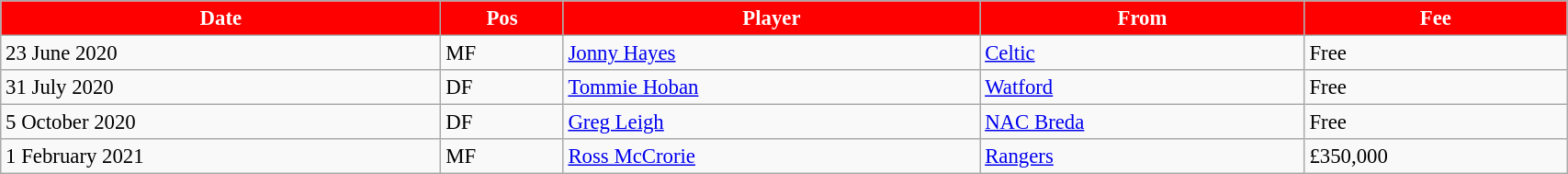<table class="wikitable" style="text-align:center; font-size:95%;width:90%; text-align:left">
<tr>
<th style="background:#FF0000; color:#FFFFFF;" scope="col"><strong>Date</strong></th>
<th style="background:#FF0000; color:#FFFFFF;" scope="col"><strong>Pos</strong></th>
<th style="background:#FF0000; color:#FFFFFF;" scope="col"><strong>Player</strong></th>
<th style="background:#FF0000; color:#FFFFFF;" scope="col"><strong>From</strong></th>
<th style="background:#FF0000; color:#FFFFFF;" scope="col"><strong>Fee</strong></th>
</tr>
<tr>
<td>23 June 2020</td>
<td>MF</td>
<td> <a href='#'>Jonny Hayes</a></td>
<td> <a href='#'>Celtic</a></td>
<td>Free</td>
</tr>
<tr>
<td>31 July 2020</td>
<td>DF</td>
<td> <a href='#'>Tommie Hoban</a></td>
<td> <a href='#'>Watford</a></td>
<td>Free</td>
</tr>
<tr>
<td>5 October 2020</td>
<td>DF</td>
<td> <a href='#'>Greg Leigh</a></td>
<td> <a href='#'>NAC Breda</a></td>
<td>Free</td>
</tr>
<tr>
<td>1 February 2021</td>
<td>MF</td>
<td> <a href='#'>Ross McCrorie</a></td>
<td> <a href='#'>Rangers</a></td>
<td>£350,000</td>
</tr>
</table>
